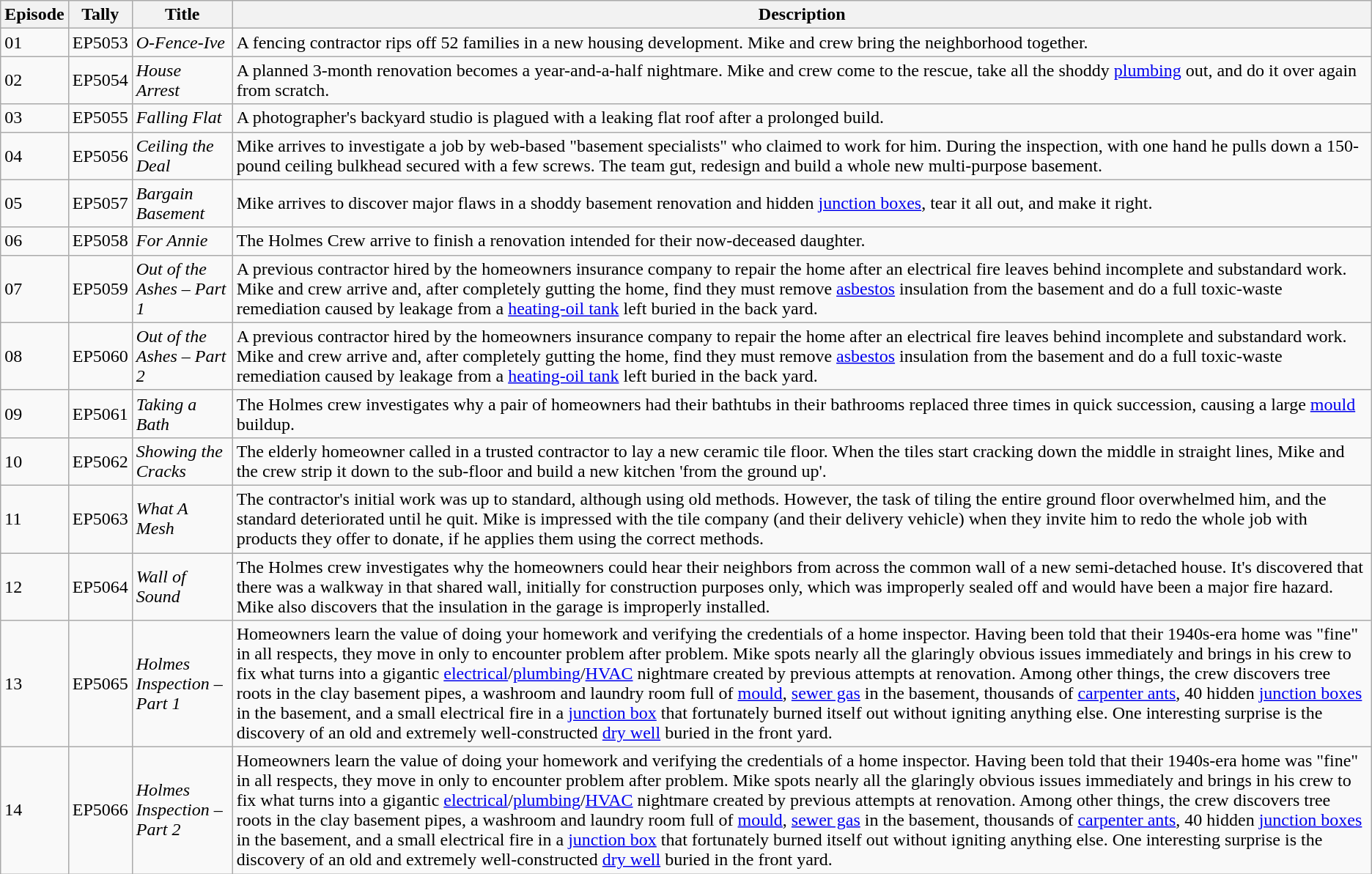<table class="wikitable">
<tr>
<th>Episode</th>
<th>Tally</th>
<th>Title</th>
<th>Description</th>
</tr>
<tr>
<td>01</td>
<td>EP5053</td>
<td><em>O-Fence-Ive</em></td>
<td>A fencing contractor rips off 52 families in a new housing development. Mike and crew bring the neighborhood together.</td>
</tr>
<tr>
<td>02</td>
<td>EP5054</td>
<td><em>House Arrest</em></td>
<td>A planned 3-month renovation becomes a year-and-a-half nightmare. Mike and crew come to the rescue, take all the shoddy <a href='#'>plumbing</a> out, and do it over again from scratch.</td>
</tr>
<tr>
<td>03</td>
<td>EP5055</td>
<td><em>Falling Flat</em></td>
<td>A photographer's backyard studio is plagued with a leaking flat roof after a prolonged build.</td>
</tr>
<tr>
<td>04</td>
<td>EP5056</td>
<td><em>Ceiling the Deal</em></td>
<td>Mike arrives to investigate a job by web-based "basement specialists" who claimed to work for him. During the inspection, with one hand he pulls down a 150-pound ceiling bulkhead secured with a few screws. The team gut, redesign and build a whole new multi-purpose basement.</td>
</tr>
<tr>
<td>05</td>
<td>EP5057</td>
<td><em>Bargain Basement</em></td>
<td>Mike arrives to discover major flaws in a shoddy basement renovation and hidden <a href='#'>junction boxes</a>, tear it all out, and make it right.</td>
</tr>
<tr>
<td>06</td>
<td>EP5058</td>
<td><em>For Annie</em></td>
<td>The Holmes Crew arrive to finish a renovation intended for their now-deceased daughter.</td>
</tr>
<tr>
<td>07</td>
<td>EP5059</td>
<td><em>Out of the Ashes – Part 1</em></td>
<td>A previous contractor hired by the homeowners insurance company to repair the home after an electrical fire leaves behind incomplete and substandard work. Mike and crew arrive and, after completely gutting the home, find they must remove <a href='#'>asbestos</a> insulation from the basement and do a full toxic-waste remediation caused by leakage from a <a href='#'>heating-oil tank</a> left buried in the back yard.</td>
</tr>
<tr>
<td>08</td>
<td>EP5060</td>
<td><em>Out of the Ashes – Part 2</em></td>
<td>A previous contractor hired by the homeowners insurance company to repair the home after an electrical fire leaves behind incomplete and substandard work. Mike and crew arrive and, after completely gutting the home, find they must remove <a href='#'>asbestos</a> insulation from the basement and do a full toxic-waste remediation caused by leakage from a <a href='#'>heating-oil tank</a> left buried in the back yard.</td>
</tr>
<tr>
<td>09</td>
<td>EP5061</td>
<td><em>Taking a Bath</em></td>
<td>The Holmes crew investigates why a pair of homeowners had their bathtubs in their bathrooms replaced three times in quick succession, causing a large <a href='#'>mould</a> buildup.</td>
</tr>
<tr>
<td>10</td>
<td>EP5062</td>
<td><em>Showing the Cracks</em></td>
<td>The elderly homeowner called in a trusted contractor to lay a new ceramic tile floor. When the tiles start cracking down the middle in straight lines, Mike and the crew strip it down to the sub-floor and build a new kitchen 'from the ground up'.</td>
</tr>
<tr>
<td>11</td>
<td>EP5063</td>
<td><em>What A Mesh</em></td>
<td>The contractor's initial work was up to standard, although using old methods. However, the task of tiling the entire ground floor overwhelmed him, and the standard deteriorated until he quit. Mike is impressed with the tile company (and their delivery vehicle) when they invite him to redo the whole job with products they offer to donate, if he applies them using the correct methods.</td>
</tr>
<tr>
<td>12</td>
<td>EP5064</td>
<td><em>Wall of Sound</em></td>
<td>The Holmes crew investigates why the homeowners could hear their neighbors from across the common wall of a new semi-detached house. It's discovered that there was a walkway in that shared wall, initially for construction purposes only, which was improperly sealed off and would have been a major fire hazard. Mike also discovers that the insulation in the garage is improperly installed.</td>
</tr>
<tr>
<td>13</td>
<td>EP5065</td>
<td><em>Holmes Inspection – Part 1</em></td>
<td>Homeowners learn the value of doing your homework and verifying the credentials of a home inspector. Having been told that their 1940s-era home was "fine" in all respects, they move in only to encounter problem after problem. Mike spots nearly all the glaringly obvious issues immediately and brings in his crew to fix what turns into a gigantic <a href='#'>electrical</a>/<a href='#'>plumbing</a>/<a href='#'>HVAC</a> nightmare created by previous attempts at renovation. Among other things, the crew discovers tree roots in the clay basement pipes, a washroom and laundry room full of <a href='#'>mould</a>, <a href='#'>sewer gas</a> in the basement, thousands of <a href='#'>carpenter ants</a>, 40 hidden <a href='#'>junction boxes</a> in the basement, and a small electrical fire in a <a href='#'>junction box</a> that fortunately burned itself out without igniting anything else. One interesting surprise is the discovery of an old and extremely well-constructed <a href='#'>dry well</a> buried in the front yard.</td>
</tr>
<tr>
<td>14</td>
<td>EP5066</td>
<td><em>Holmes Inspection – Part 2</em></td>
<td>Homeowners learn the value of doing your homework and verifying the credentials of a home inspector. Having been told that their 1940s-era home was "fine" in all respects, they move in only to encounter problem after problem. Mike spots nearly all the glaringly obvious issues immediately and brings in his crew to fix what turns into a gigantic <a href='#'>electrical</a>/<a href='#'>plumbing</a>/<a href='#'>HVAC</a> nightmare created by previous attempts at renovation. Among other things, the crew discovers tree roots in the clay basement pipes, a washroom and laundry room full of <a href='#'>mould</a>, <a href='#'>sewer gas</a> in the basement, thousands of <a href='#'>carpenter ants</a>, 40 hidden <a href='#'>junction boxes</a> in the basement, and a small electrical fire in a <a href='#'>junction box</a> that fortunately burned itself out without igniting anything else. One interesting surprise is the discovery of an old and extremely well-constructed <a href='#'>dry well</a> buried in the front yard.</td>
</tr>
</table>
